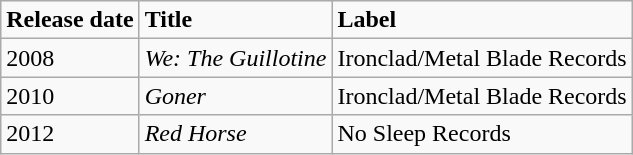<table class="wikitable">
<tr>
<td><strong>Release date</strong></td>
<td><strong>Title</strong></td>
<td><strong>Label</strong></td>
</tr>
<tr>
<td>2008</td>
<td><em>We: The Guillotine</em></td>
<td>Ironclad/Metal Blade Records</td>
</tr>
<tr>
<td>2010</td>
<td><em>Goner</em></td>
<td>Ironclad/Metal Blade Records</td>
</tr>
<tr>
<td>2012</td>
<td><em>Red Horse</em></td>
<td>No Sleep Records</td>
</tr>
</table>
